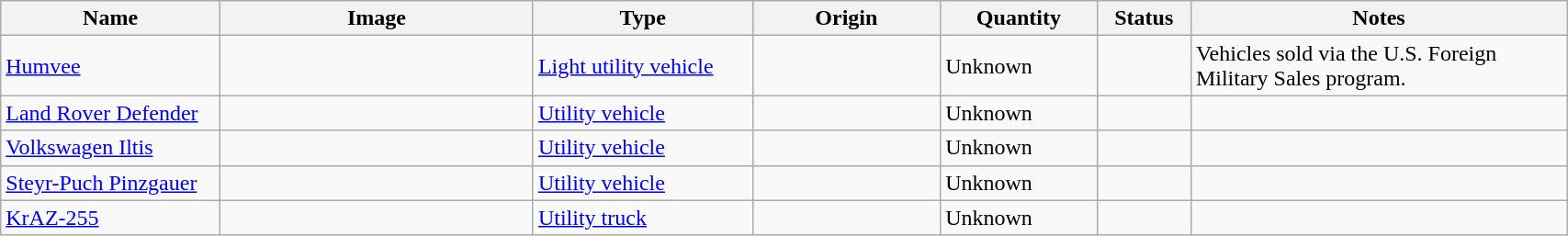<table class="wikitable" style="width:90%;">
<tr>
<th width=14%>Name</th>
<th width=20%>Image</th>
<th width=14%>Type</th>
<th width=12%>Origin</th>
<th width=10%>Quantity</th>
<th width=06%>Status</th>
<th width=24%>Notes</th>
</tr>
<tr>
<td><a href='#'>Humvee</a></td>
<td></td>
<td><a href='#'>Light utility vehicle</a></td>
<td></td>
<td>Unknown</td>
<td></td>
<td>Vehicles sold via the U.S. Foreign Military Sales program.</td>
</tr>
<tr>
<td><a href='#'>Land Rover Defender</a></td>
<td></td>
<td><a href='#'>Utility vehicle</a></td>
<td></td>
<td>Unknown</td>
<td></td>
<td></td>
</tr>
<tr>
<td><a href='#'>Volkswagen Iltis</a></td>
<td></td>
<td><a href='#'>Utility vehicle</a></td>
<td></td>
<td>Unknown</td>
<td></td>
<td></td>
</tr>
<tr>
<td><a href='#'>Steyr-Puch Pinzgauer</a></td>
<td></td>
<td><a href='#'>Utility vehicle</a></td>
<td></td>
<td>Unknown</td>
<td></td>
<td></td>
</tr>
<tr>
<td><a href='#'>KrAZ-255</a></td>
<td></td>
<td><a href='#'>Utility truck</a></td>
<td></td>
<td>Unknown</td>
<td></td>
<td></td>
</tr>
</table>
